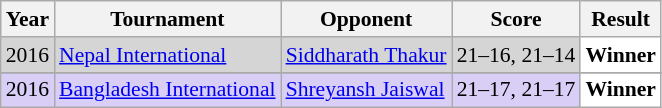<table class="sortable wikitable" style="font-size: 90%;">
<tr>
<th>Year</th>
<th>Tournament</th>
<th>Opponent</th>
<th>Score</th>
<th>Result</th>
</tr>
<tr style="background:#D5D5D5">
<td align="center">2016</td>
<td align="left"><a href='#'>Nepal International</a></td>
<td align="left"> <a href='#'>Siddharath Thakur</a></td>
<td align="left">21–16, 21–14</td>
<td style="text-align:left; background:white"> <strong>Winner</strong></td>
</tr>
<tr>
</tr>
<tr style="background:#D8CEF6">
<td align="center">2016</td>
<td align="left"><a href='#'>Bangladesh International</a></td>
<td align="left"> <a href='#'>Shreyansh Jaiswal</a></td>
<td align="left">21–17, 21–17</td>
<td style="text-align:left; background:white"> <strong>Winner</strong></td>
</tr>
</table>
